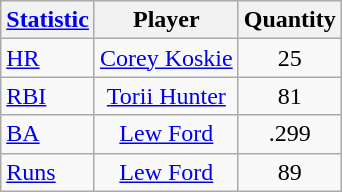<table class="wikitable" style="text-align: center;">
<tr>
<th><a href='#'>Statistic</a></th>
<th>Player</th>
<th>Quantity</th>
</tr>
<tr>
<td align="left"><a href='#'>HR</a></td>
<td><a href='#'>Corey Koskie</a></td>
<td>25</td>
</tr>
<tr>
<td align="left"><a href='#'>RBI</a></td>
<td><a href='#'>Torii Hunter</a></td>
<td>81</td>
</tr>
<tr>
<td align="left"><a href='#'>BA</a></td>
<td><a href='#'>Lew Ford</a></td>
<td>.299</td>
</tr>
<tr>
<td align="left"><a href='#'>Runs</a></td>
<td><a href='#'>Lew Ford</a></td>
<td>89</td>
</tr>
</table>
